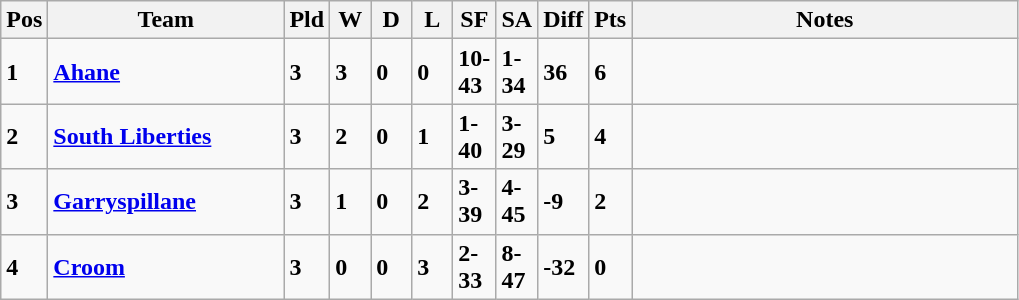<table class="wikitable" style="text-align: centre;">
<tr>
<th width=20>Pos</th>
<th width=150>Team</th>
<th width=20>Pld</th>
<th width=20>W</th>
<th width=20>D</th>
<th width=20>L</th>
<th width=20>SF</th>
<th width=20>SA</th>
<th width=20>Diff</th>
<th width=20>Pts</th>
<th width=250>Notes</th>
</tr>
<tr style>
<td><strong>1</strong></td>
<td align=left><strong> <a href='#'>Ahane</a> </strong></td>
<td><strong>3</strong></td>
<td><strong>3</strong></td>
<td><strong>0</strong></td>
<td><strong>0</strong></td>
<td><strong>10-43</strong></td>
<td><strong>1-34</strong></td>
<td><strong>36</strong></td>
<td><strong>6</strong></td>
<td></td>
</tr>
<tr style>
<td><strong>2</strong></td>
<td align=left><strong> <a href='#'>South Liberties</a> </strong></td>
<td><strong>3</strong></td>
<td><strong>2</strong></td>
<td><strong>0</strong></td>
<td><strong>1</strong></td>
<td><strong>1-40</strong></td>
<td><strong>3-29</strong></td>
<td><strong>5</strong></td>
<td><strong>4</strong></td>
<td></td>
</tr>
<tr style>
<td><strong>3</strong></td>
<td align=left><strong> <a href='#'>Garryspillane</a> </strong></td>
<td><strong>3</strong></td>
<td><strong>1</strong></td>
<td><strong>0</strong></td>
<td><strong>2</strong></td>
<td><strong>3-39</strong></td>
<td><strong>4-45</strong></td>
<td><strong>-9</strong></td>
<td><strong>2</strong></td>
<td></td>
</tr>
<tr style>
<td><strong>4</strong></td>
<td align=left><strong> <a href='#'>Croom</a> </strong></td>
<td><strong>3</strong></td>
<td><strong>0</strong></td>
<td><strong>0</strong></td>
<td><strong>3</strong></td>
<td><strong>2-33</strong></td>
<td><strong>8-47</strong></td>
<td><strong>-32</strong></td>
<td><strong>0</strong></td>
<td></td>
</tr>
</table>
